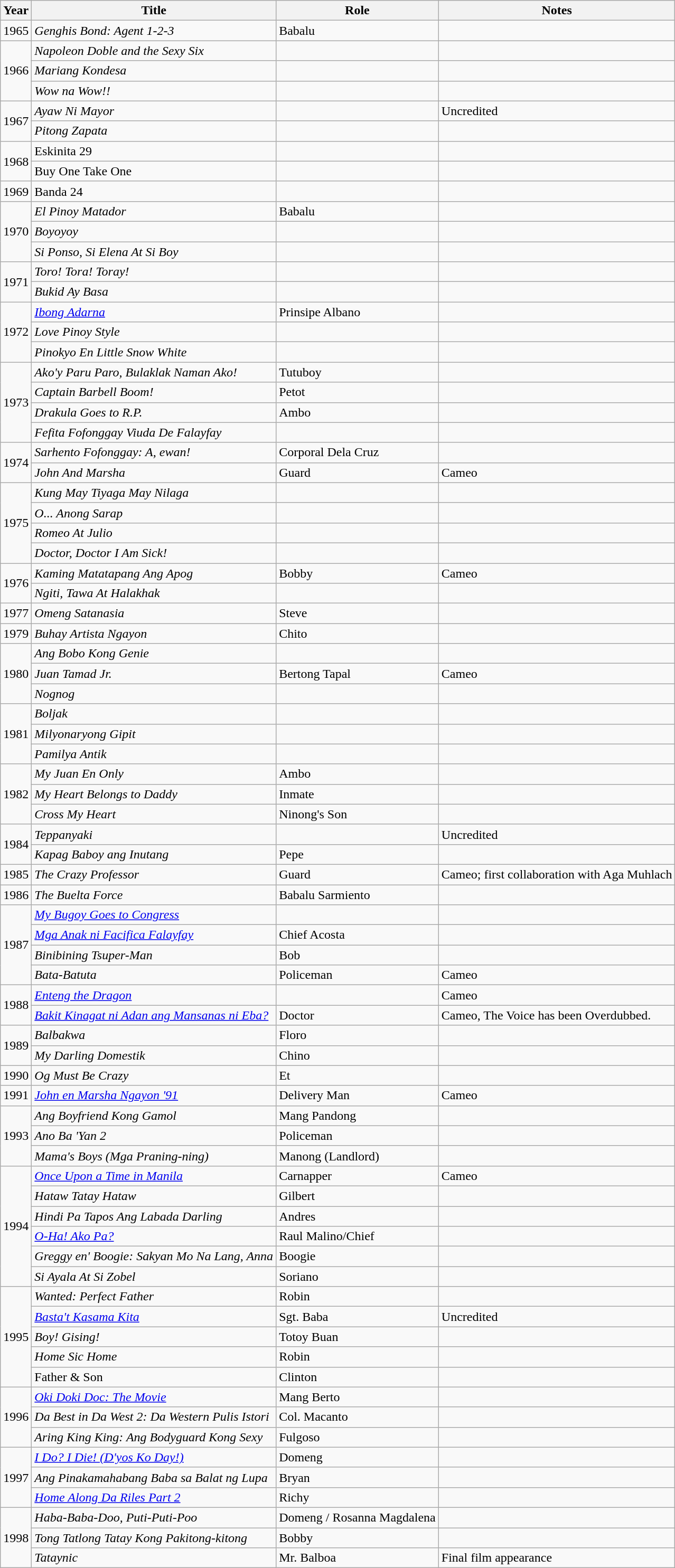<table class="wikitable">
<tr>
<th>Year</th>
<th>Title</th>
<th>Role</th>
<th>Notes</th>
</tr>
<tr>
<td>1965</td>
<td><em>Genghis Bond: Agent 1-2-3</em></td>
<td>Babalu</td>
<td></td>
</tr>
<tr>
<td rowspan="3">1966</td>
<td><em>Napoleon Doble and the Sexy Six</em></td>
<td></td>
<td></td>
</tr>
<tr>
<td><em>Mariang Kondesa</em></td>
<td></td>
<td></td>
</tr>
<tr>
<td><em>Wow na Wow!!</em></td>
<td></td>
<td></td>
</tr>
<tr>
<td rowspan="2">1967</td>
<td><em>Ayaw Ni Mayor</em></td>
<td></td>
<td>Uncredited</td>
</tr>
<tr>
<td><em>Pitong Zapata</em></td>
<td></td>
<td></td>
</tr>
<tr>
<td rowspan='2'>1968</td>
<td>Eskinita 29</td>
<td></td>
<td></td>
</tr>
<tr>
<td>Buy One Take One</td>
<td></td>
<td></td>
</tr>
<tr>
<td>1969</td>
<td>Banda 24</td>
<td></td>
<td></td>
</tr>
<tr>
<td rowspan="3">1970</td>
<td><em>El Pinoy Matador</em></td>
<td>Babalu</td>
<td></td>
</tr>
<tr>
<td><em>Boyoyoy</em></td>
<td></td>
<td></td>
</tr>
<tr>
<td><em>Si Ponso, Si Elena At Si Boy</em></td>
<td></td>
<td></td>
</tr>
<tr>
<td rowspan="2">1971</td>
<td><em>Toro! Tora! Toray!</em></td>
<td></td>
<td></td>
</tr>
<tr>
<td><em>Bukid Ay Basa</em></td>
<td></td>
<td></td>
</tr>
<tr>
<td rowspan="3">1972</td>
<td><em><a href='#'>Ibong Adarna</a></em></td>
<td>Prinsipe Albano</td>
<td></td>
</tr>
<tr>
<td><em>Love Pinoy Style</em></td>
<td></td>
<td></td>
</tr>
<tr>
<td><em>Pinokyo En Little Snow White</em></td>
<td></td>
<td></td>
</tr>
<tr>
<td rowspan="4">1973</td>
<td><em>Ako'y Paru Paro, Bulaklak Naman Ako!</em></td>
<td>Tutuboy</td>
<td></td>
</tr>
<tr>
<td><em>Captain Barbell Boom!</em></td>
<td>Petot</td>
<td></td>
</tr>
<tr>
<td><em>Drakula Goes to R.P.</em></td>
<td>Ambo</td>
<td></td>
</tr>
<tr>
<td><em>Fefita Fofonggay Viuda De Falayfay</em></td>
<td></td>
<td></td>
</tr>
<tr>
<td rowspan="2">1974</td>
<td><em>Sarhento Fofonggay: A, ewan! </em></td>
<td>Corporal Dela Cruz</td>
<td></td>
</tr>
<tr>
<td><em>John And Marsha</em></td>
<td>Guard</td>
<td>Cameo</td>
</tr>
<tr>
<td rowspan="4">1975</td>
<td><em>Kung May Tiyaga May Nilaga</em></td>
<td></td>
<td></td>
</tr>
<tr>
<td><em>O... Anong Sarap</em></td>
<td></td>
<td></td>
</tr>
<tr>
<td><em>Romeo At Julio</em></td>
<td></td>
<td></td>
</tr>
<tr>
<td><em>Doctor, Doctor I Am Sick!</em></td>
<td></td>
<td></td>
</tr>
<tr>
<td rowspan="2">1976</td>
<td><em>Kaming Matatapang Ang Apog</em></td>
<td>Bobby</td>
<td>Cameo</td>
</tr>
<tr>
<td><em>Ngiti, Tawa At Halakhak</em></td>
<td></td>
<td></td>
</tr>
<tr>
<td>1977</td>
<td><em>Omeng Satanasia</em></td>
<td>Steve</td>
<td></td>
</tr>
<tr>
<td>1979</td>
<td><em>Buhay Artista Ngayon</em></td>
<td>Chito</td>
<td></td>
</tr>
<tr>
<td rowspan="3">1980</td>
<td><em>Ang Bobo Kong Genie</em></td>
<td></td>
<td></td>
</tr>
<tr>
<td><em>Juan Tamad Jr.</em></td>
<td>Bertong Tapal</td>
<td>Cameo</td>
</tr>
<tr>
<td><em>Nognog</em></td>
<td></td>
</tr>
<tr>
<td rowspan="3">1981</td>
<td><em>Boljak</em></td>
<td></td>
<td></td>
</tr>
<tr>
<td><em>Milyonaryong Gipit</em></td>
<td></td>
<td></td>
</tr>
<tr>
<td><em>Pamilya Antik</em></td>
<td></td>
<td></td>
</tr>
<tr>
<td rowspan="3">1982</td>
<td><em>My Juan En Only</em></td>
<td>Ambo</td>
<td></td>
</tr>
<tr>
<td><em>My Heart Belongs to Daddy</em></td>
<td>Inmate</td>
<td></td>
</tr>
<tr>
<td><em>Cross My Heart</em></td>
<td>Ninong's Son</td>
<td></td>
</tr>
<tr>
<td rowspan="2">1984</td>
<td><em>Teppanyaki</em></td>
<td></td>
<td>Uncredited </td>
</tr>
<tr>
<td><em>Kapag Baboy ang Inutang</em></td>
<td>Pepe</td>
<td></td>
</tr>
<tr>
<td>1985</td>
<td><em>The Crazy Professor</em></td>
<td>Guard</td>
<td>Cameo; first collaboration with Aga Muhlach</td>
</tr>
<tr>
<td>1986</td>
<td><em>The Buelta Force</em></td>
<td>Babalu Sarmiento</td>
<td></td>
</tr>
<tr>
<td rowspan="4">1987</td>
<td><em><a href='#'>My Bugoy Goes to Congress</a></em></td>
<td></td>
<td></td>
</tr>
<tr>
<td><em><a href='#'>Mga Anak ni Facifica Falayfay</a></em></td>
<td>Chief Acosta</td>
<td></td>
</tr>
<tr>
<td><em>Binibining Tsuper-Man</em></td>
<td>Bob</td>
<td></td>
</tr>
<tr>
<td><em>Bata-Batuta</em></td>
<td>Policeman</td>
<td>Cameo</td>
</tr>
<tr>
<td rowspan="2">1988</td>
<td><em><a href='#'>Enteng the Dragon</a></em></td>
<td></td>
<td>Cameo</td>
</tr>
<tr>
<td><em><a href='#'>Bakit Kinagat ni Adan ang Mansanas ni Eba?</a></em></td>
<td>Doctor</td>
<td>Cameo, The Voice has been Overdubbed.</td>
</tr>
<tr>
<td rowspan="2">1989</td>
<td><em>Balbakwa</em></td>
<td>Floro</td>
<td></td>
</tr>
<tr>
<td><em>My Darling Domestik</em></td>
<td>Chino</td>
<td></td>
</tr>
<tr>
<td>1990</td>
<td><em>Og Must Be Crazy</em></td>
<td>Et</td>
<td></td>
</tr>
<tr>
<td>1991</td>
<td><em><a href='#'>John en Marsha Ngayon '91</a></em></td>
<td>Delivery Man</td>
<td>Cameo</td>
</tr>
<tr>
<td rowspan="3">1993</td>
<td><em>Ang Boyfriend Kong Gamol</em></td>
<td>Mang Pandong</td>
<td></td>
</tr>
<tr>
<td><em>Ano Ba 'Yan 2</em></td>
<td>Policeman</td>
<td></td>
</tr>
<tr>
<td><em>Mama's Boys (Mga Praning-ning)</em></td>
<td>Manong (Landlord)</td>
<td></td>
</tr>
<tr>
<td rowspan="6">1994</td>
<td><em><a href='#'>Once Upon a Time in Manila</a></em></td>
<td>Carnapper</td>
<td>Cameo</td>
</tr>
<tr>
<td><em>Hataw Tatay Hataw</em></td>
<td>Gilbert</td>
<td></td>
</tr>
<tr>
<td><em>Hindi Pa Tapos Ang Labada Darling </em></td>
<td>Andres</td>
<td></td>
</tr>
<tr>
<td><em><a href='#'>O-Ha! Ako Pa?</a></em></td>
<td>Raul Malino/Chief</td>
<td></td>
</tr>
<tr>
<td><em>Greggy en' Boogie: Sakyan Mo Na Lang, Anna</em></td>
<td>Boogie</td>
<td></td>
</tr>
<tr>
<td><em>Si Ayala At Si Zobel</em></td>
<td>Soriano</td>
<td></td>
</tr>
<tr>
<td rowspan="5">1995</td>
<td><em>Wanted: Perfect Father</em></td>
<td>Robin</td>
<td></td>
</tr>
<tr>
<td><em><a href='#'>Basta't Kasama Kita</a></em></td>
<td>Sgt. Baba</td>
<td>Uncredited</td>
</tr>
<tr>
<td><em>Boy! Gising!</em></td>
<td>Totoy Buan</td>
<td></td>
</tr>
<tr>
<td><em>Home Sic Home</em></td>
<td>Robin</td>
<td></td>
</tr>
<tr>
<td>Father & Son</td>
<td>Clinton</td>
<td></td>
</tr>
<tr>
<td rowspan="3">1996</td>
<td><em><a href='#'>Oki Doki Doc: The Movie</a></em></td>
<td>Mang Berto</td>
<td></td>
</tr>
<tr>
<td><em>Da Best in Da West 2: Da Western Pulis Istori</em></td>
<td>Col. Macanto</td>
<td></td>
</tr>
<tr>
<td><em>Aring King King: Ang Bodyguard Kong Sexy</em></td>
<td>Fulgoso</td>
<td></td>
</tr>
<tr>
<td rowspan="3">1997</td>
<td><em><a href='#'>I Do? I Die! (D'yos Ko Day!)</a></em></td>
<td>Domeng</td>
<td></td>
</tr>
<tr>
<td><em>Ang Pinakamahabang Baba sa Balat ng Lupa</em></td>
<td>Bryan</td>
<td></td>
</tr>
<tr>
<td><em><a href='#'>Home Along Da Riles Part 2</a></em></td>
<td>Richy</td>
<td></td>
</tr>
<tr>
<td rowspan="3">1998</td>
<td><em>Haba-Baba-Doo, Puti-Puti-Poo</em></td>
<td>Domeng / Rosanna Magdalena</td>
<td></td>
</tr>
<tr>
<td><em>Tong Tatlong Tatay Kong Pakitong-kitong</em></td>
<td>Bobby</td>
<td></td>
</tr>
<tr>
<td><em>Tataynic</em></td>
<td>Mr. Balboa</td>
<td>Final film appearance</td>
</tr>
</table>
